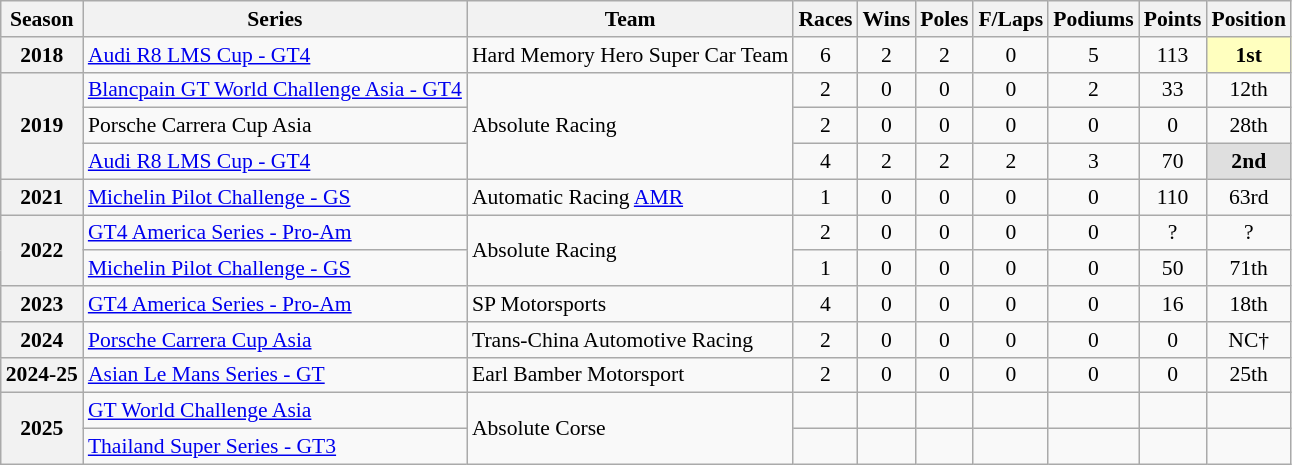<table class="wikitable" style="font-size: 90%; text-align:center">
<tr>
<th>Season</th>
<th>Series</th>
<th>Team</th>
<th>Races</th>
<th>Wins</th>
<th>Poles</th>
<th>F/Laps</th>
<th>Podiums</th>
<th>Points</th>
<th>Position</th>
</tr>
<tr>
<th>2018</th>
<td align=left><a href='#'>Audi R8 LMS Cup - GT4</a></td>
<td align=left>Hard Memory Hero Super Car Team</td>
<td>6</td>
<td>2</td>
<td>2</td>
<td>0</td>
<td>5</td>
<td>113</td>
<td style="background:#FFFFBF;"><strong>1st</strong></td>
</tr>
<tr>
<th rowspan="3">2019</th>
<td align=left><a href='#'>Blancpain GT World Challenge Asia - GT4</a></td>
<td rowspan="3" align=left>Absolute Racing</td>
<td>2</td>
<td>0</td>
<td>0</td>
<td>0</td>
<td>2</td>
<td>33</td>
<td>12th</td>
</tr>
<tr>
<td align=left>Porsche Carrera Cup Asia</td>
<td>2</td>
<td>0</td>
<td>0</td>
<td>0</td>
<td>0</td>
<td>0</td>
<td>28th</td>
</tr>
<tr>
<td align=left><a href='#'>Audi R8 LMS Cup - GT4</a></td>
<td>4</td>
<td>2</td>
<td>2</td>
<td>2</td>
<td>3</td>
<td>70</td>
<td style="background:#DFDFDF;"><strong>2nd</strong></td>
</tr>
<tr>
<th>2021</th>
<td align=left><a href='#'>Michelin Pilot Challenge - GS</a></td>
<td align=left>Automatic Racing <a href='#'>AMR</a></td>
<td>1</td>
<td>0</td>
<td>0</td>
<td>0</td>
<td>0</td>
<td>110</td>
<td>63rd</td>
</tr>
<tr>
<th rowspan="2">2022</th>
<td align=left><a href='#'>GT4 America Series - Pro-Am</a></td>
<td rowspan="2" align=left>Absolute Racing</td>
<td>2</td>
<td>0</td>
<td>0</td>
<td>0</td>
<td>0</td>
<td>?</td>
<td>?</td>
</tr>
<tr>
<td align=left><a href='#'>Michelin Pilot Challenge - GS</a></td>
<td>1</td>
<td>0</td>
<td>0</td>
<td>0</td>
<td>0</td>
<td>50</td>
<td>71th</td>
</tr>
<tr>
<th>2023</th>
<td align=left><a href='#'>GT4 America Series - Pro-Am</a></td>
<td align=left>SP Motorsports</td>
<td>4</td>
<td>0</td>
<td>0</td>
<td>0</td>
<td>0</td>
<td>16</td>
<td>18th</td>
</tr>
<tr>
<th>2024</th>
<td align=left><a href='#'>Porsche Carrera Cup Asia</a></td>
<td align=left>Trans-China Automotive Racing</td>
<td>2</td>
<td>0</td>
<td>0</td>
<td>0</td>
<td>0</td>
<td>0</td>
<td>NC†</td>
</tr>
<tr>
<th>2024-25</th>
<td align=left><a href='#'>Asian Le Mans Series - GT</a></td>
<td align=left>Earl Bamber Motorsport</td>
<td>2</td>
<td>0</td>
<td>0</td>
<td>0</td>
<td>0</td>
<td>0</td>
<td>25th</td>
</tr>
<tr>
<th rowspan="2">2025</th>
<td align=left><a href='#'>GT World Challenge Asia</a></td>
<td rowspan="2" align="left">Absolute Corse</td>
<td></td>
<td></td>
<td></td>
<td></td>
<td></td>
<td></td>
<td></td>
</tr>
<tr>
<td align="left"><a href='#'>Thailand Super Series - GT3</a></td>
<td></td>
<td></td>
<td></td>
<td></td>
<td></td>
<td></td>
<td></td>
</tr>
</table>
